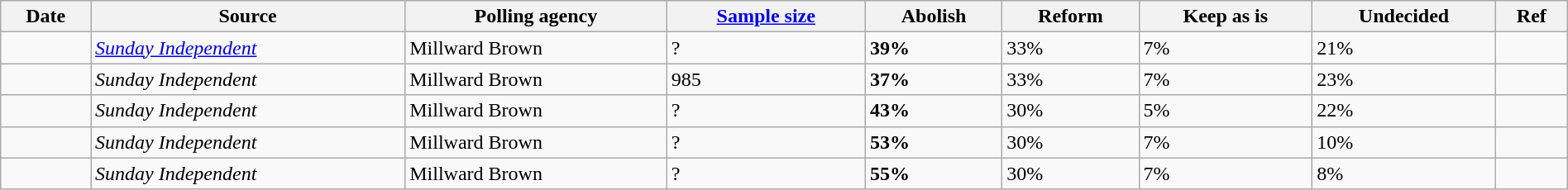<table class="wikitable sortable" style="text-align:left; width: 100%;">
<tr>
<th>Date</th>
<th>Source</th>
<th>Polling agency</th>
<th><a href='#'>Sample size</a></th>
<th>Abolish</th>
<th>Reform</th>
<th>Keep as is</th>
<th>Undecided</th>
<th>Ref</th>
</tr>
<tr>
<td></td>
<td><em><a href='#'>Sunday Independent</a></em></td>
<td>Millward Brown</td>
<td>?</td>
<td><strong>39%</strong></td>
<td>33%</td>
<td>7%</td>
<td>21%</td>
<td></td>
</tr>
<tr>
<td></td>
<td><em>Sunday Independent</em></td>
<td>Millward Brown</td>
<td>985</td>
<td><strong>37%</strong></td>
<td>33%</td>
<td>7%</td>
<td>23%</td>
<td></td>
</tr>
<tr>
<td></td>
<td><em>Sunday Independent</em></td>
<td>Millward Brown</td>
<td>?</td>
<td><strong>43%</strong></td>
<td>30%</td>
<td>5%</td>
<td>22%</td>
<td></td>
</tr>
<tr>
<td></td>
<td><em>Sunday Independent</em></td>
<td>Millward Brown</td>
<td>?</td>
<td><strong>53%</strong></td>
<td>30%</td>
<td>7%</td>
<td>10%</td>
<td></td>
</tr>
<tr>
<td></td>
<td><em>Sunday Independent</em></td>
<td>Millward Brown</td>
<td>?</td>
<td><strong>55%</strong></td>
<td>30%</td>
<td>7%</td>
<td>8%</td>
<td></td>
</tr>
</table>
